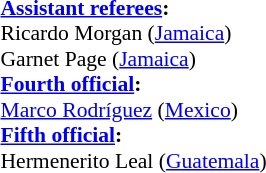<table width=50% style="font-size: 90%">
<tr>
<td><br><strong><a href='#'>Assistant referees</a>:</strong>
<br>Ricardo Morgan (<a href='#'>Jamaica</a>)
<br>Garnet Page (<a href='#'>Jamaica</a>)
<br><strong><a href='#'>Fourth official</a>:</strong>
<br><a href='#'>Marco Rodríguez</a> (<a href='#'>Mexico</a>)
<br><strong><a href='#'>Fifth official</a>:</strong>
<br>Hermenerito Leal (<a href='#'>Guatemala</a>)</td>
</tr>
</table>
